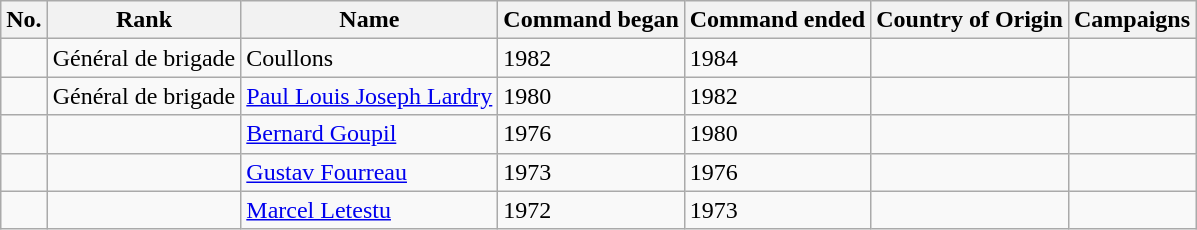<table class="wikitable sortable">
<tr>
<th>No.</th>
<th>Rank</th>
<th>Name</th>
<th>Command began</th>
<th>Command ended</th>
<th>Country of Origin</th>
<th>Campaigns</th>
</tr>
<tr>
<td></td>
<td>Général de brigade</td>
<td>Coullons</td>
<td>1982</td>
<td>1984</td>
<td></td>
<td></td>
</tr>
<tr>
<td></td>
<td>Général de brigade</td>
<td><a href='#'>Paul Louis Joseph Lardry</a></td>
<td>1980</td>
<td>1982</td>
<td></td>
<td></td>
</tr>
<tr>
<td></td>
<td></td>
<td><a href='#'>Bernard Goupil</a></td>
<td>1976</td>
<td>1980</td>
<td></td>
<td></td>
</tr>
<tr>
<td></td>
<td></td>
<td><a href='#'>Gustav Fourreau</a></td>
<td>1973</td>
<td>1976</td>
<td></td>
<td></td>
</tr>
<tr>
<td></td>
<td></td>
<td><a href='#'>Marcel Letestu</a></td>
<td>1972</td>
<td>1973</td>
<td></td>
<td></td>
</tr>
</table>
